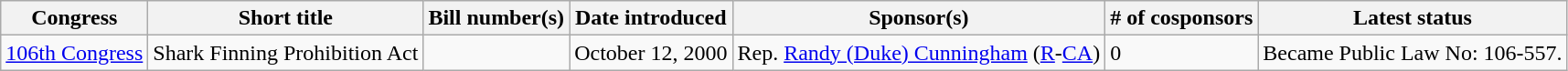<table class="wikitable">
<tr>
<th>Congress</th>
<th>Short title</th>
<th>Bill number(s)</th>
<th>Date introduced</th>
<th>Sponsor(s)</th>
<th># of cosponsors</th>
<th>Latest status</th>
</tr>
<tr>
<td><a href='#'>106th Congress</a></td>
<td>Shark Finning Prohibition Act</td>
<td></td>
<td>October 12, 2000</td>
<td>Rep. <a href='#'>Randy (Duke) Cunningham</a> (<a href='#'>R</a>-<a href='#'>CA</a>)</td>
<td>0</td>
<td>Became Public Law No: 106-557.</td>
</tr>
</table>
